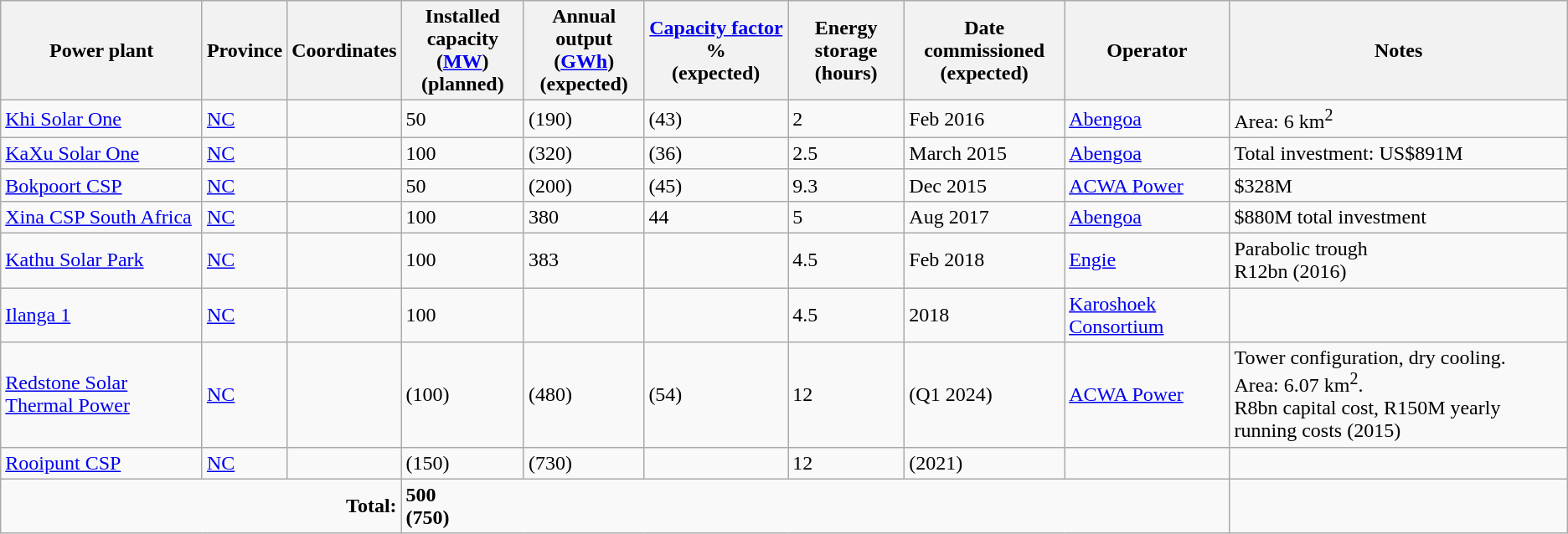<table class="wikitable sortable" style="border:0; table-layout:fixed;">
<tr>
<th>Power plant</th>
<th>Province</th>
<th>Coordinates</th>
<th>Installed<br>capacity (<a href='#'>MW</a>)<br>(planned)</th>
<th>Annual<br>output (<a href='#'>GWh</a>)<br>(expected)</th>
<th><a href='#'>Capacity factor</a> %<br>(expected)</th>
<th>Energy<br>storage (hours)</th>
<th>Date commissioned<br>(expected)</th>
<th>Operator</th>
<th>Notes</th>
</tr>
<tr>
<td><a href='#'>Khi Solar One</a></td>
<td><a href='#'>NC</a></td>
<td></td>
<td>50</td>
<td>(190)</td>
<td>(43)</td>
<td>2</td>
<td>Feb 2016</td>
<td><a href='#'>Abengoa</a></td>
<td>Area: 6 km<sup>2</sup></td>
</tr>
<tr>
<td><a href='#'>KaXu Solar One</a></td>
<td><a href='#'>NC</a></td>
<td></td>
<td>100</td>
<td>(320)</td>
<td>(36)</td>
<td>2.5</td>
<td>March 2015</td>
<td><a href='#'>Abengoa</a></td>
<td>Total investment: US$891M</td>
</tr>
<tr>
<td><a href='#'>Bokpoort CSP</a></td>
<td><a href='#'>NC</a></td>
<td></td>
<td>50</td>
<td>(200)</td>
<td>(45)</td>
<td>9.3</td>
<td>Dec 2015</td>
<td><a href='#'>ACWA Power</a></td>
<td>$328M</td>
</tr>
<tr>
<td><a href='#'>Xina CSP South Africa</a></td>
<td><a href='#'>NC</a></td>
<td></td>
<td>100</td>
<td>380</td>
<td>44</td>
<td>5</td>
<td>Aug 2017</td>
<td><a href='#'>Abengoa</a></td>
<td>$880M total investment</td>
</tr>
<tr>
<td><a href='#'>Kathu Solar Park</a></td>
<td><a href='#'>NC</a></td>
<td></td>
<td>100</td>
<td>383</td>
<td></td>
<td>4.5</td>
<td>Feb 2018</td>
<td><a href='#'>Engie</a></td>
<td>Parabolic trough<br>R12bn (2016)</td>
</tr>
<tr>
<td><a href='#'>Ilanga 1</a></td>
<td><a href='#'>NC</a></td>
<td></td>
<td>100</td>
<td></td>
<td></td>
<td>4.5</td>
<td>2018</td>
<td><a href='#'>Karoshoek Consortium</a></td>
<td></td>
</tr>
<tr>
<td><a href='#'>Redstone Solar Thermal Power</a></td>
<td><a href='#'>NC</a></td>
<td></td>
<td>(100)</td>
<td>(480)</td>
<td>(54)</td>
<td>12</td>
<td>(Q1 2024)</td>
<td><a href='#'>ACWA Power</a></td>
<td>Tower configuration, dry cooling.<br>Area: 6.07 km<sup>2</sup>.<br>R8bn capital cost, R150M yearly running costs (2015)</td>
</tr>
<tr>
<td><a href='#'>Rooipunt CSP</a></td>
<td><a href='#'>NC</a></td>
<td></td>
<td>(150)</td>
<td>(730)</td>
<td></td>
<td>12</td>
<td>(2021)</td>
<td></td>
<td></td>
</tr>
<tr>
<td style="text-align:right;" colspan=3><strong>Total:</strong></td>
<td colspan="6" style="text-align:left;"><strong>500<br> (750)</strong></td>
<td></td>
</tr>
</table>
